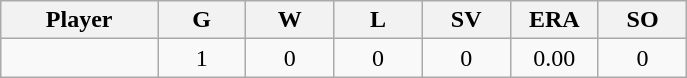<table class="wikitable sortable">
<tr>
<th bgcolor="#DDDDFF" width="16%">Player</th>
<th bgcolor="#DDDDFF" width="9%">G</th>
<th bgcolor="#DDDDFF" width="9%">W</th>
<th bgcolor="#DDDDFF" width="9%">L</th>
<th bgcolor="#DDDDFF" width="9%">SV</th>
<th bgcolor="#DDDDFF" width="9%">ERA</th>
<th bgcolor="#DDDDFF" width="9%">SO</th>
</tr>
<tr align="center">
<td></td>
<td>1</td>
<td>0</td>
<td>0</td>
<td>0</td>
<td>0.00</td>
<td>0</td>
</tr>
</table>
